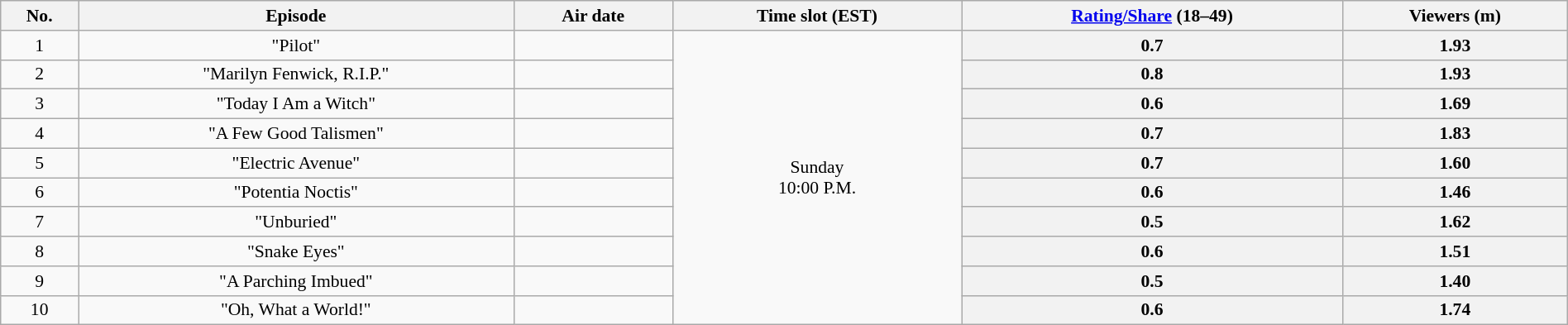<table class="wikitable" style="font-size:90%; text-align:center; width: 100%; margin-left: auto; margin-right: auto;">
<tr>
<th>No.</th>
<th>Episode</th>
<th>Air date</th>
<th>Time slot (EST)</th>
<th><a href='#'>Rating/Share</a> (18–49)</th>
<th>Viewers (m)</th>
</tr>
<tr>
<td style="text-align:center">1</td>
<td>"Pilot"</td>
<td></td>
<td style="text-align:center" rowspan=10>Sunday<br>10:00 P.M.</td>
<th style="text-align:center">0.7</th>
<th style="text-align:center">1.93</th>
</tr>
<tr>
<td style="text-align:center">2</td>
<td>"Marilyn Fenwick, R.I.P."</td>
<td></td>
<th style="text-align:center">0.8</th>
<th style="text-align:center">1.93</th>
</tr>
<tr>
<td style="text-align:center">3</td>
<td>"Today I Am a Witch"</td>
<td></td>
<th style="text-align:center">0.6</th>
<th style="text-align:center">1.69</th>
</tr>
<tr>
<td style="text-align:center">4</td>
<td>"A Few Good Talismen"</td>
<td></td>
<th style="text-align:center">0.7</th>
<th style="text-align:center">1.83</th>
</tr>
<tr>
<td style="text-align:center">5</td>
<td>"Electric Avenue"</td>
<td></td>
<th style="text-align:center">0.7</th>
<th style="text-align:center">1.60</th>
</tr>
<tr>
<td style="text-align:center">6</td>
<td>"Potentia Noctis"</td>
<td></td>
<th style="text-align:center">0.6</th>
<th style="text-align:center">1.46</th>
</tr>
<tr>
<td style="text-align:center">7</td>
<td>"Unburied"</td>
<td></td>
<th style="text-align:center">0.5</th>
<th style="text-align:center">1.62</th>
</tr>
<tr>
<td style="text-align:center">8</td>
<td>"Snake Eyes"</td>
<td></td>
<th style="text-align:center">0.6</th>
<th style="text-align:center">1.51</th>
</tr>
<tr>
<td style="text-align:center">9</td>
<td>"A Parching Imbued"</td>
<td></td>
<th style="text-align:center">0.5</th>
<th style="text-align:center">1.40</th>
</tr>
<tr>
<td style="text-align:center">10</td>
<td>"Oh, What a World!"</td>
<td></td>
<th style="text-align:center">0.6</th>
<th style="text-align:center">1.74</th>
</tr>
</table>
